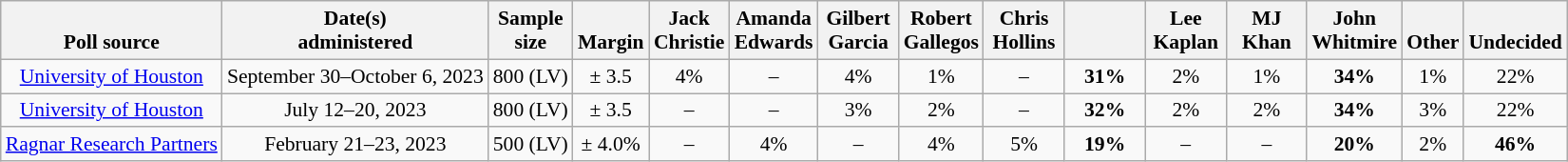<table class="wikitable" style="font-size:90%;text-align:center;">
<tr valign=bottom>
<th>Poll source</th>
<th>Date(s)<br>administered</th>
<th>Sample<br>size</th>
<th>Margin<br></th>
<th style="width:50px;">Jack Christie</th>
<th style="width:50px;">Amanda<br>Edwards</th>
<th style="width:50px;">Gilbert Garcia</th>
<th style="width:50px;">Robert<br>Gallegos</th>
<th style="width:50px;">Chris<br>Hollins</th>
<th style="width:50px;"></th>
<th style="width:50px;">Lee Kaplan</th>
<th style="width:50px;">MJ Khan</th>
<th style="width:50px;">John<br>Whitmire</th>
<th>Other</th>
<th>Undecided</th>
</tr>
<tr>
<td><a href='#'>University of Houston</a></td>
<td>September 30–October 6, 2023</td>
<td>800 (LV)</td>
<td>± 3.5</td>
<td>4%</td>
<td>–</td>
<td>4%</td>
<td>1%</td>
<td>–</td>
<td><strong>31%</strong></td>
<td>2%</td>
<td>1%</td>
<td><strong>34%</strong></td>
<td>1%</td>
<td>22%</td>
</tr>
<tr>
<td><a href='#'>University of Houston</a></td>
<td>July 12–20, 2023</td>
<td>800 (LV)</td>
<td>± 3.5</td>
<td>–</td>
<td>–</td>
<td>3%</td>
<td>2%</td>
<td>–</td>
<td><strong>32%</strong></td>
<td>2%</td>
<td>2%</td>
<td><strong>34%</strong></td>
<td>3%</td>
<td>22%</td>
</tr>
<tr>
<td><a href='#'>Ragnar Research Partners</a></td>
<td>February 21–23, 2023</td>
<td>500 (LV)</td>
<td>± 4.0%</td>
<td>–</td>
<td>4%</td>
<td>–</td>
<td>4%</td>
<td>5%</td>
<td><strong>19%</strong></td>
<td>–</td>
<td>–</td>
<td><strong>20%</strong></td>
<td>2%</td>
<td><strong>46%</strong></td>
</tr>
</table>
